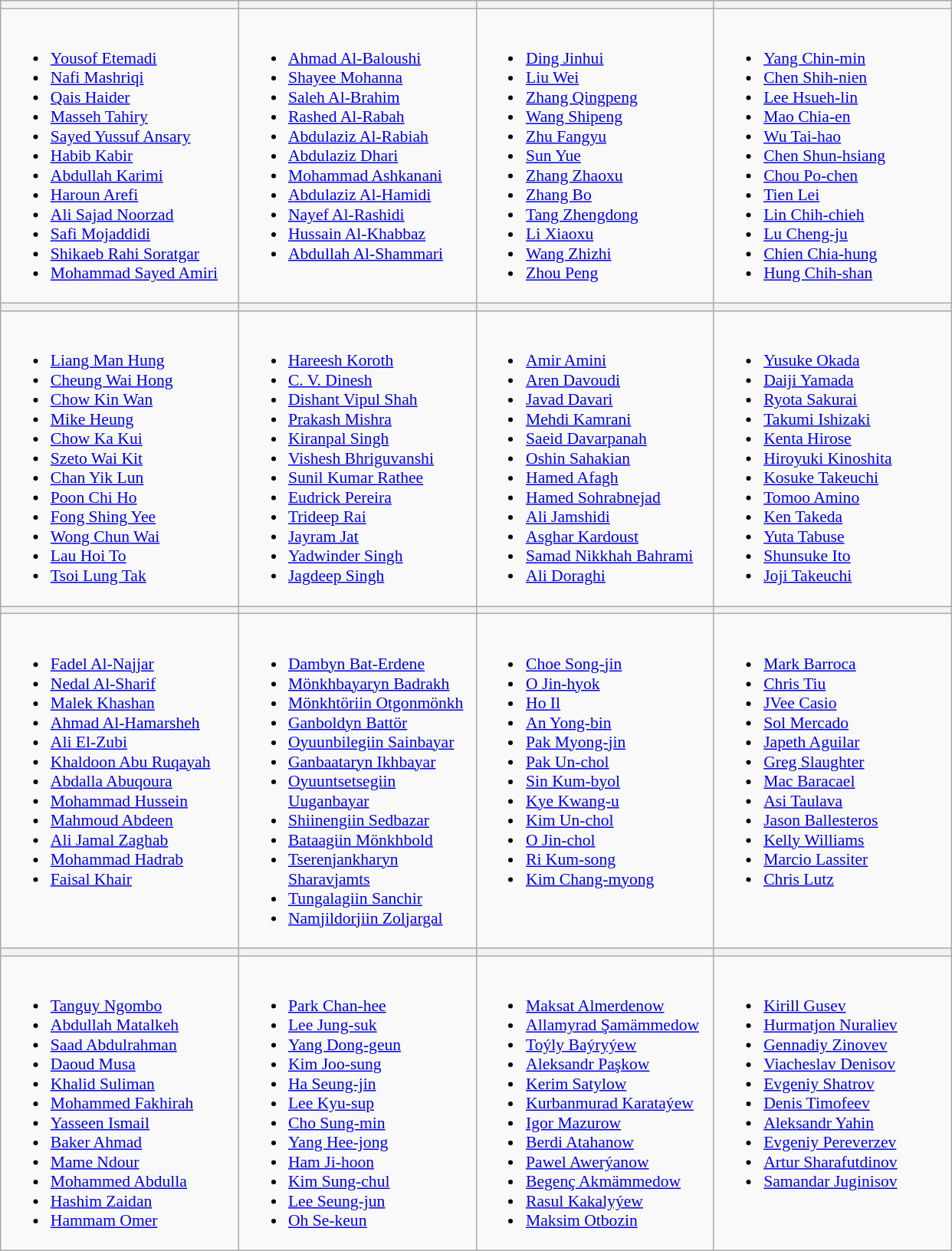<table class="wikitable" style="font-size:90%">
<tr>
<th width=200></th>
<th width=200></th>
<th width=200></th>
<th width=200></th>
</tr>
<tr>
<td valign=top><br><ul><li><a href='#'>Yousof Etemadi</a></li><li><a href='#'>Nafi Mashriqi</a></li><li><a href='#'>Qais Haider</a></li><li><a href='#'>Masseh Tahiry</a></li><li><a href='#'>Sayed Yussuf Ansary</a></li><li><a href='#'>Habib Kabir</a></li><li><a href='#'>Abdullah Karimi</a></li><li><a href='#'>Haroun Arefi</a></li><li><a href='#'>Ali Sajad Noorzad</a></li><li><a href='#'>Safi Mojaddidi</a></li><li><a href='#'>Shikaeb Rahi Soratgar</a></li><li><a href='#'>Mohammad Sayed Amiri</a></li></ul></td>
<td valign=top><br><ul><li><a href='#'>Ahmad Al-Baloushi</a></li><li><a href='#'>Shayee Mohanna</a></li><li><a href='#'>Saleh Al-Brahim</a></li><li><a href='#'>Rashed Al-Rabah</a></li><li><a href='#'>Abdulaziz Al-Rabiah</a></li><li><a href='#'>Abdulaziz Dhari</a></li><li><a href='#'>Mohammad Ashkanani</a></li><li><a href='#'>Abdulaziz Al-Hamidi</a></li><li><a href='#'>Nayef Al-Rashidi</a></li><li><a href='#'>Hussain Al-Khabbaz</a></li><li><a href='#'>Abdullah Al-Shammari</a></li></ul></td>
<td valign=top><br><ul><li><a href='#'>Ding Jinhui</a></li><li><a href='#'>Liu Wei</a></li><li><a href='#'>Zhang Qingpeng</a></li><li><a href='#'>Wang Shipeng</a></li><li><a href='#'>Zhu Fangyu</a></li><li><a href='#'>Sun Yue</a></li><li><a href='#'>Zhang Zhaoxu</a></li><li><a href='#'>Zhang Bo</a></li><li><a href='#'>Tang Zhengdong</a></li><li><a href='#'>Li Xiaoxu</a></li><li><a href='#'>Wang Zhizhi</a></li><li><a href='#'>Zhou Peng</a></li></ul></td>
<td valign=top><br><ul><li><a href='#'>Yang Chin-min</a></li><li><a href='#'>Chen Shih-nien</a></li><li><a href='#'>Lee Hsueh-lin</a></li><li><a href='#'>Mao Chia-en</a></li><li><a href='#'>Wu Tai-hao</a></li><li><a href='#'>Chen Shun-hsiang</a></li><li><a href='#'>Chou Po-chen</a></li><li><a href='#'>Tien Lei</a></li><li><a href='#'>Lin Chih-chieh</a></li><li><a href='#'>Lu Cheng-ju</a></li><li><a href='#'>Chien Chia-hung</a></li><li><a href='#'>Hung Chih-shan</a></li></ul></td>
</tr>
<tr>
<th></th>
<th></th>
<th></th>
<th></th>
</tr>
<tr>
<td valign=top><br><ul><li><a href='#'>Liang Man Hung</a></li><li><a href='#'>Cheung Wai Hong</a></li><li><a href='#'>Chow Kin Wan</a></li><li><a href='#'>Mike Heung</a></li><li><a href='#'>Chow Ka Kui</a></li><li><a href='#'>Szeto Wai Kit</a></li><li><a href='#'>Chan Yik Lun</a></li><li><a href='#'>Poon Chi Ho</a></li><li><a href='#'>Fong Shing Yee</a></li><li><a href='#'>Wong Chun Wai</a></li><li><a href='#'>Lau Hoi To</a></li><li><a href='#'>Tsoi Lung Tak</a></li></ul></td>
<td valign=top><br><ul><li><a href='#'>Hareesh Koroth</a></li><li><a href='#'>C. V. Dinesh</a></li><li><a href='#'>Dishant Vipul Shah</a></li><li><a href='#'>Prakash Mishra</a></li><li><a href='#'>Kiranpal Singh</a></li><li><a href='#'>Vishesh Bhriguvanshi</a></li><li><a href='#'>Sunil Kumar Rathee</a></li><li><a href='#'>Eudrick Pereira</a></li><li><a href='#'>Trideep Rai</a></li><li><a href='#'>Jayram Jat</a></li><li><a href='#'>Yadwinder Singh</a></li><li><a href='#'>Jagdeep Singh</a></li></ul></td>
<td valign=top><br><ul><li><a href='#'>Amir Amini</a></li><li><a href='#'>Aren Davoudi</a></li><li><a href='#'>Javad Davari</a></li><li><a href='#'>Mehdi Kamrani</a></li><li><a href='#'>Saeid Davarpanah</a></li><li><a href='#'>Oshin Sahakian</a></li><li><a href='#'>Hamed Afagh</a></li><li><a href='#'>Hamed Sohrabnejad</a></li><li><a href='#'>Ali Jamshidi</a></li><li><a href='#'>Asghar Kardoust</a></li><li><a href='#'>Samad Nikkhah Bahrami</a></li><li><a href='#'>Ali Doraghi</a></li></ul></td>
<td valign=top><br><ul><li><a href='#'>Yusuke Okada</a></li><li><a href='#'>Daiji Yamada</a></li><li><a href='#'>Ryota Sakurai</a></li><li><a href='#'>Takumi Ishizaki</a></li><li><a href='#'>Kenta Hirose</a></li><li><a href='#'>Hiroyuki Kinoshita</a></li><li><a href='#'>Kosuke Takeuchi</a></li><li><a href='#'>Tomoo Amino</a></li><li><a href='#'>Ken Takeda</a></li><li><a href='#'>Yuta Tabuse</a></li><li><a href='#'>Shunsuke Ito</a></li><li><a href='#'>Joji Takeuchi</a></li></ul></td>
</tr>
<tr>
<th></th>
<th></th>
<th></th>
<th></th>
</tr>
<tr>
<td valign=top><br><ul><li><a href='#'>Fadel Al-Najjar</a></li><li><a href='#'>Nedal Al-Sharif</a></li><li><a href='#'>Malek Khashan</a></li><li><a href='#'>Ahmad Al-Hamarsheh</a></li><li><a href='#'>Ali El-Zubi</a></li><li><a href='#'>Khaldoon Abu Ruqayah</a></li><li><a href='#'>Abdalla Abuqoura</a></li><li><a href='#'>Mohammad Hussein</a></li><li><a href='#'>Mahmoud Abdeen</a></li><li><a href='#'>Ali Jamal Zaghab</a></li><li><a href='#'>Mohammad Hadrab</a></li><li><a href='#'>Faisal Khair</a></li></ul></td>
<td valign=top><br><ul><li><a href='#'>Dambyn Bat-Erdene</a></li><li><a href='#'>Mönkhbayaryn Badrakh</a></li><li><a href='#'>Mönkhtöriin Otgonmönkh</a></li><li><a href='#'>Ganboldyn Battör</a></li><li><a href='#'>Oyuunbilegiin Sainbayar</a></li><li><a href='#'>Ganbaataryn Ikhbayar</a></li><li><a href='#'>Oyuuntsetsegiin Uuganbayar</a></li><li><a href='#'>Shiinengiin Sedbazar</a></li><li><a href='#'>Bataagiin Mönkhbold</a></li><li><a href='#'>Tserenjankharyn Sharavjamts</a></li><li><a href='#'>Tungalagiin Sanchir</a></li><li><a href='#'>Namjildorjiin Zoljargal</a></li></ul></td>
<td valign=top><br><ul><li><a href='#'>Choe Song-jin</a></li><li><a href='#'>O Jin-hyok</a></li><li><a href='#'>Ho Il</a></li><li><a href='#'>An Yong-bin</a></li><li><a href='#'>Pak Myong-jin</a></li><li><a href='#'>Pak Un-chol</a></li><li><a href='#'>Sin Kum-byol</a></li><li><a href='#'>Kye Kwang-u</a></li><li><a href='#'>Kim Un-chol</a></li><li><a href='#'>O Jin-chol</a></li><li><a href='#'>Ri Kum-song</a></li><li><a href='#'>Kim Chang-myong</a></li></ul></td>
<td valign=top><br><ul><li><a href='#'>Mark Barroca</a></li><li><a href='#'>Chris Tiu</a></li><li><a href='#'>JVee Casio</a></li><li><a href='#'>Sol Mercado</a></li><li><a href='#'>Japeth Aguilar</a></li><li><a href='#'>Greg Slaughter</a></li><li><a href='#'>Mac Baracael</a></li><li><a href='#'>Asi Taulava</a></li><li><a href='#'>Jason Ballesteros</a></li><li><a href='#'>Kelly Williams</a></li><li><a href='#'>Marcio Lassiter</a></li><li><a href='#'>Chris Lutz</a></li></ul></td>
</tr>
<tr>
<th></th>
<th></th>
<th></th>
<th></th>
</tr>
<tr>
<td valign=top><br><ul><li><a href='#'>Tanguy Ngombo</a></li><li><a href='#'>Abdullah Matalkeh</a></li><li><a href='#'>Saad Abdulrahman</a></li><li><a href='#'>Daoud Musa</a></li><li><a href='#'>Khalid Suliman</a></li><li><a href='#'>Mohammed Fakhirah</a></li><li><a href='#'>Yasseen Ismail</a></li><li><a href='#'>Baker Ahmad</a></li><li><a href='#'>Mame Ndour</a></li><li><a href='#'>Mohammed Abdulla</a></li><li><a href='#'>Hashim Zaidan</a></li><li><a href='#'>Hammam Omer</a></li></ul></td>
<td valign=top><br><ul><li><a href='#'>Park Chan-hee</a></li><li><a href='#'>Lee Jung-suk</a></li><li><a href='#'>Yang Dong-geun</a></li><li><a href='#'>Kim Joo-sung</a></li><li><a href='#'>Ha Seung-jin</a></li><li><a href='#'>Lee Kyu-sup</a></li><li><a href='#'>Cho Sung-min</a></li><li><a href='#'>Yang Hee-jong</a></li><li><a href='#'>Ham Ji-hoon</a></li><li><a href='#'>Kim Sung-chul</a></li><li><a href='#'>Lee Seung-jun</a></li><li><a href='#'>Oh Se-keun</a></li></ul></td>
<td valign=top><br><ul><li><a href='#'>Maksat Almerdenow</a></li><li><a href='#'>Allamyrad Şamämmedow</a></li><li><a href='#'>Toýly Baýryýew</a></li><li><a href='#'>Aleksandr Paşkow</a></li><li><a href='#'>Kerim Satylow</a></li><li><a href='#'>Kurbanmurad Karataýew</a></li><li><a href='#'>Igor Mazurow</a></li><li><a href='#'>Berdi Atahanow</a></li><li><a href='#'>Pawel Awerýanow</a></li><li><a href='#'>Begenç Akmämmedow</a></li><li><a href='#'>Rasul Kakalyýew</a></li><li><a href='#'>Maksim Otbozin</a></li></ul></td>
<td valign=top><br><ul><li><a href='#'>Kirill Gusev</a></li><li><a href='#'>Hurmatjon Nuraliev</a></li><li><a href='#'>Gennadiy Zinovev</a></li><li><a href='#'>Viacheslav Denisov</a></li><li><a href='#'>Evgeniy Shatrov</a></li><li><a href='#'>Denis Timofeev</a></li><li><a href='#'>Aleksandr Yahin</a></li><li><a href='#'>Evgeniy Pereverzev</a></li><li><a href='#'>Artur Sharafutdinov</a></li><li><a href='#'>Samandar Juginisov</a></li></ul></td>
</tr>
</table>
